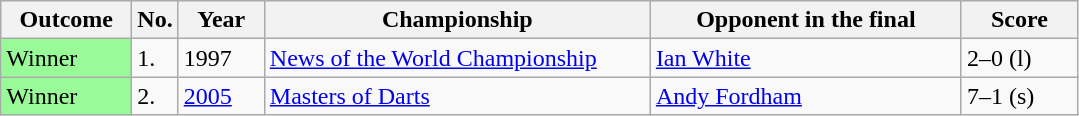<table class="sortable wikitable">
<tr>
<th style="width:80px;">Outcome</th>
<th style="width:20px;">No.</th>
<th style="width:50px;">Year</th>
<th style="width:250px;">Championship</th>
<th style="width:200px;">Opponent in the final</th>
<th style="width:70px;">Score</th>
</tr>
<tr style=>
<td style="background:#98FB98">Winner</td>
<td>1.</td>
<td>1997</td>
<td><a href='#'>News of the World Championship</a></td>
<td> <a href='#'>Ian White</a></td>
<td>2–0 (l)</td>
</tr>
<tr>
<td style="background:#98FB98">Winner</td>
<td>2.</td>
<td><a href='#'>2005</a></td>
<td><a href='#'>Masters of Darts</a></td>
<td> <a href='#'>Andy Fordham</a></td>
<td>7–1 (s)</td>
</tr>
</table>
